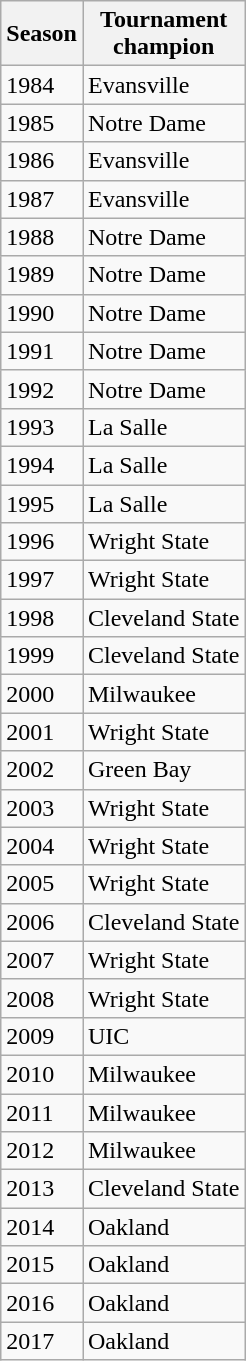<table class="wikitable sortable">
<tr>
<th>Season</th>
<th>Tournament<br>champion</th>
</tr>
<tr>
<td>1984</td>
<td>Evansville</td>
</tr>
<tr>
<td>1985</td>
<td>Notre Dame</td>
</tr>
<tr>
<td>1986</td>
<td>Evansville</td>
</tr>
<tr>
<td>1987</td>
<td>Evansville</td>
</tr>
<tr>
<td>1988</td>
<td>Notre Dame</td>
</tr>
<tr>
<td>1989</td>
<td>Notre Dame</td>
</tr>
<tr>
<td>1990</td>
<td>Notre Dame</td>
</tr>
<tr>
<td>1991</td>
<td>Notre Dame</td>
</tr>
<tr>
<td>1992</td>
<td>Notre Dame</td>
</tr>
<tr>
<td>1993</td>
<td>La Salle</td>
</tr>
<tr>
<td>1994</td>
<td>La Salle</td>
</tr>
<tr>
<td>1995</td>
<td>La Salle</td>
</tr>
<tr>
<td>1996</td>
<td>Wright State</td>
</tr>
<tr>
<td>1997</td>
<td>Wright State</td>
</tr>
<tr>
<td>1998</td>
<td>Cleveland State</td>
</tr>
<tr>
<td>1999</td>
<td>Cleveland State</td>
</tr>
<tr>
<td>2000</td>
<td>Milwaukee</td>
</tr>
<tr>
<td>2001</td>
<td>Wright State</td>
</tr>
<tr>
<td>2002</td>
<td>Green Bay</td>
</tr>
<tr>
<td>2003</td>
<td>Wright State</td>
</tr>
<tr>
<td>2004</td>
<td>Wright State</td>
</tr>
<tr>
<td>2005</td>
<td>Wright State</td>
</tr>
<tr>
<td>2006</td>
<td>Cleveland State</td>
</tr>
<tr>
<td>2007</td>
<td>Wright State</td>
</tr>
<tr>
<td>2008</td>
<td>Wright State</td>
</tr>
<tr>
<td>2009</td>
<td>UIC</td>
</tr>
<tr>
<td>2010</td>
<td>Milwaukee</td>
</tr>
<tr>
<td>2011</td>
<td>Milwaukee</td>
</tr>
<tr>
<td>2012</td>
<td>Milwaukee</td>
</tr>
<tr>
<td>2013</td>
<td>Cleveland State</td>
</tr>
<tr>
<td>2014</td>
<td>Oakland</td>
</tr>
<tr>
<td>2015</td>
<td>Oakland</td>
</tr>
<tr>
<td>2016</td>
<td>Oakland</td>
</tr>
<tr>
<td>2017</td>
<td>Oakland</td>
</tr>
</table>
